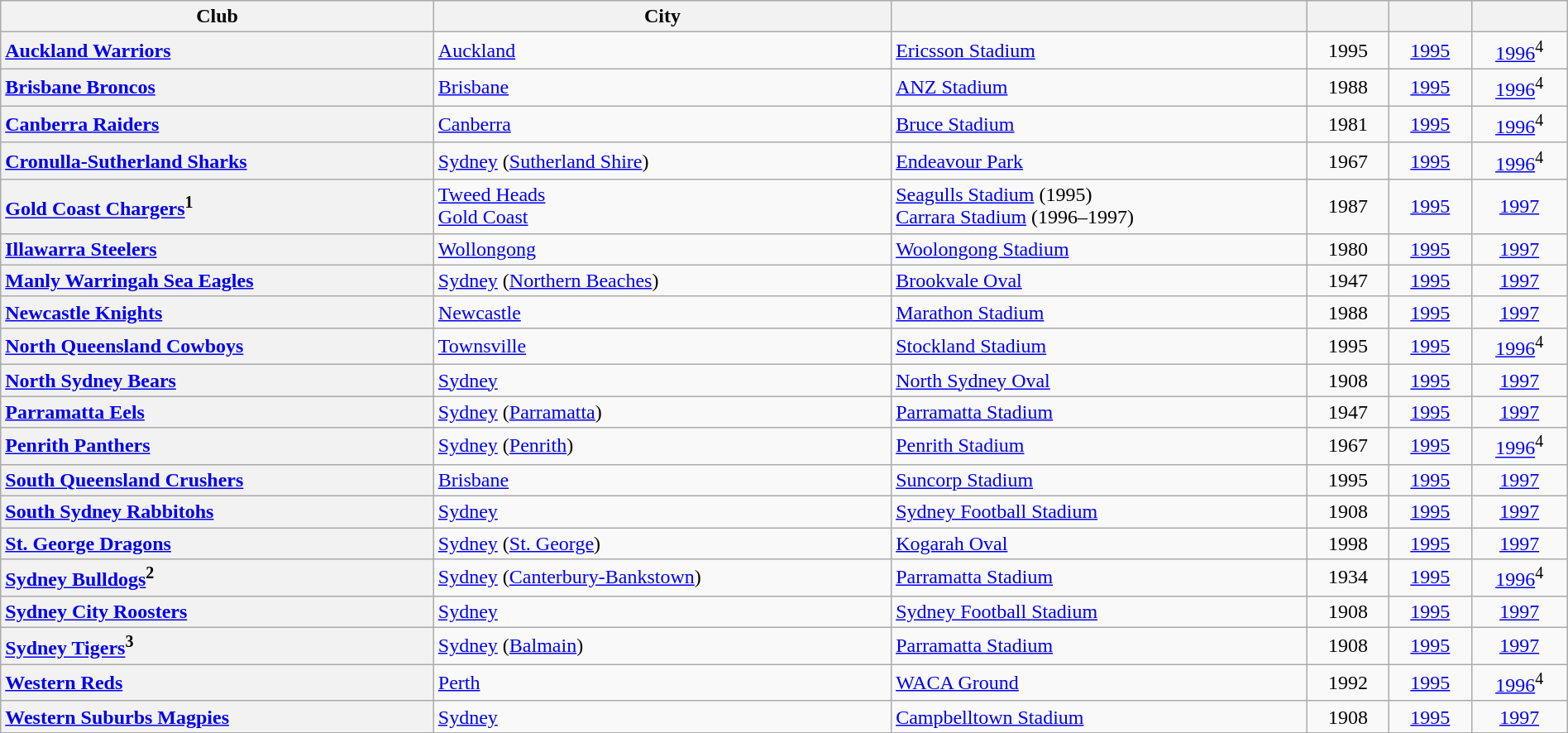<table class="wikitable" style="text-align:center; width:100%">
<tr>
<th>Club</th>
<th>City</th>
<th></th>
<th></th>
<th></th>
<th></th>
</tr>
<tr>
<th style="text-align:left"> <a href='#'>Auckland Warriors</a></th>
<td style="text-align:left"> <a href='#'>Auckland</a></td>
<td style="text-align:left"><a href='#'>Ericsson Stadium</a></td>
<td>1995</td>
<td><a href='#'>1995</a></td>
<td><a href='#'>1996</a><sup>4</sup></td>
</tr>
<tr>
<th style="text-align:left"> <a href='#'>Brisbane Broncos</a></th>
<td style="text-align:left"> <a href='#'>Brisbane</a></td>
<td style="text-align:left"><a href='#'>ANZ Stadium</a></td>
<td>1988</td>
<td><a href='#'>1995</a></td>
<td><a href='#'>1996</a><sup>4</sup></td>
</tr>
<tr>
<th style="text-align:left"> <a href='#'>Canberra Raiders</a></th>
<td style="text-align:left"> <a href='#'>Canberra</a></td>
<td style="text-align:left"><a href='#'>Bruce Stadium</a></td>
<td>1981</td>
<td><a href='#'>1995</a></td>
<td><a href='#'>1996</a><sup>4</sup></td>
</tr>
<tr>
<th style="text-align:left"> <a href='#'>Cronulla-Sutherland Sharks</a></th>
<td style="text-align:left"> <a href='#'>Sydney</a> (<a href='#'>Sutherland Shire</a>)</td>
<td style="text-align:left"><a href='#'>Endeavour Park</a></td>
<td>1967</td>
<td><a href='#'>1995</a></td>
<td><a href='#'>1996</a><sup>4</sup></td>
</tr>
<tr>
<th style="text-align:left"> <a href='#'>Gold Coast Chargers</a><sup>1</sup></th>
<td style="text-align:left"> <a href='#'>Tweed Heads</a><br> <a href='#'>Gold Coast</a></td>
<td style="text-align:left"><a href='#'>Seagulls Stadium</a> (1995)<br><a href='#'>Carrara Stadium</a> (1996–1997)</td>
<td>1987</td>
<td><a href='#'>1995</a></td>
<td><a href='#'>1997</a></td>
</tr>
<tr>
<th style="text-align:left"> <a href='#'>Illawarra Steelers</a></th>
<td style="text-align:left"> <a href='#'>Wollongong</a></td>
<td style="text-align:left"><a href='#'>Woolongong Stadium</a></td>
<td>1980</td>
<td><a href='#'>1995</a></td>
<td><a href='#'>1997</a></td>
</tr>
<tr>
<th style="text-align:left"> <a href='#'>Manly Warringah Sea Eagles</a></th>
<td style="text-align:left"> <a href='#'>Sydney</a> (<a href='#'>Northern Beaches</a>)</td>
<td style="text-align:left"><a href='#'>Brookvale Oval</a></td>
<td>1947</td>
<td><a href='#'>1995</a></td>
<td><a href='#'>1997</a></td>
</tr>
<tr>
<th style="text-align:left"> <a href='#'>Newcastle Knights</a></th>
<td style="text-align:left"> <a href='#'>Newcastle</a></td>
<td style="text-align:left"><a href='#'>Marathon Stadium</a></td>
<td>1988</td>
<td><a href='#'>1995</a></td>
<td><a href='#'>1997</a></td>
</tr>
<tr>
<th style="text-align:left"> <a href='#'>North Queensland Cowboys</a></th>
<td style="text-align:left"> <a href='#'>Townsville</a></td>
<td style="text-align:left"><a href='#'>Stockland Stadium</a></td>
<td>1995</td>
<td><a href='#'>1995</a></td>
<td><a href='#'>1996</a><sup>4</sup></td>
</tr>
<tr>
<th style="text-align:left"> <a href='#'>North Sydney Bears</a></th>
<td style="text-align:left"> <a href='#'>Sydney</a></td>
<td style="text-align:left"><a href='#'>North Sydney Oval</a></td>
<td>1908</td>
<td><a href='#'>1995</a></td>
<td><a href='#'>1997</a></td>
</tr>
<tr>
<th style="text-align:left"> <a href='#'>Parramatta Eels</a></th>
<td style="text-align:left"> <a href='#'>Sydney</a> (<a href='#'>Parramatta</a>)</td>
<td style="text-align:left"><a href='#'>Parramatta Stadium</a></td>
<td>1947</td>
<td><a href='#'>1995</a></td>
<td><a href='#'>1997</a></td>
</tr>
<tr>
<th style="text-align:left"> <a href='#'>Penrith Panthers</a></th>
<td style="text-align:left"> <a href='#'>Sydney</a> (<a href='#'>Penrith</a>)</td>
<td style="text-align:left"><a href='#'>Penrith Stadium</a></td>
<td>1967</td>
<td><a href='#'>1995</a></td>
<td><a href='#'>1996</a><sup>4</sup></td>
</tr>
<tr>
<th style="text-align:left"> <a href='#'>South Queensland Crushers</a></th>
<td style="text-align:left"> <a href='#'>Brisbane</a></td>
<td style="text-align:left"><a href='#'>Suncorp Stadium</a></td>
<td>1995</td>
<td><a href='#'>1995</a></td>
<td><a href='#'>1997</a></td>
</tr>
<tr>
<th style="text-align:left"> <a href='#'>South Sydney Rabbitohs</a></th>
<td style="text-align:left"> <a href='#'>Sydney</a></td>
<td style="text-align:left"><a href='#'>Sydney Football Stadium</a></td>
<td>1908</td>
<td><a href='#'>1995</a></td>
<td><a href='#'>1997</a></td>
</tr>
<tr>
<th style="text-align:left"> <a href='#'>St. George Dragons</a></th>
<td style="text-align:left"> <a href='#'>Sydney</a> (<a href='#'>St. George</a>)</td>
<td style="text-align:left"><a href='#'>Kogarah Oval</a></td>
<td>1998</td>
<td><a href='#'>1995</a></td>
<td><a href='#'>1997</a></td>
</tr>
<tr>
<th style="text-align:left"> <a href='#'>Sydney Bulldogs</a><sup>2</sup></th>
<td style="text-align:left"> <a href='#'>Sydney</a> (<a href='#'>Canterbury-Bankstown</a>)</td>
<td style="text-align:left"><a href='#'>Parramatta Stadium</a></td>
<td>1934</td>
<td><a href='#'>1995</a></td>
<td><a href='#'>1996</a><sup>4</sup></td>
</tr>
<tr>
<th style="text-align:left"> <a href='#'>Sydney City Roosters</a></th>
<td style="text-align:left"> <a href='#'>Sydney</a></td>
<td style="text-align:left"><a href='#'>Sydney Football Stadium</a></td>
<td>1908</td>
<td><a href='#'>1995</a></td>
<td><a href='#'>1997</a></td>
</tr>
<tr>
<th style="text-align:left"> <a href='#'>Sydney Tigers</a><sup>3</sup></th>
<td style="text-align:left"> <a href='#'>Sydney</a> (<a href='#'>Balmain</a>)</td>
<td style="text-align:left"><a href='#'>Parramatta Stadium</a></td>
<td>1908</td>
<td><a href='#'>1995</a></td>
<td><a href='#'>1997</a></td>
</tr>
<tr>
<th style="text-align:left"> <a href='#'>Western Reds</a></th>
<td style="text-align:left"> <a href='#'>Perth</a></td>
<td style="text-align:left"><a href='#'>WACA Ground</a></td>
<td>1992</td>
<td><a href='#'>1995</a></td>
<td><a href='#'>1996</a><sup>4</sup></td>
</tr>
<tr>
<th style="text-align:left"> <a href='#'>Western Suburbs Magpies</a></th>
<td style="text-align:left"> <a href='#'>Sydney</a></td>
<td style="text-align:left"><a href='#'>Campbelltown Stadium</a></td>
<td>1908</td>
<td><a href='#'>1995</a></td>
<td><a href='#'>1997</a></td>
</tr>
</table>
